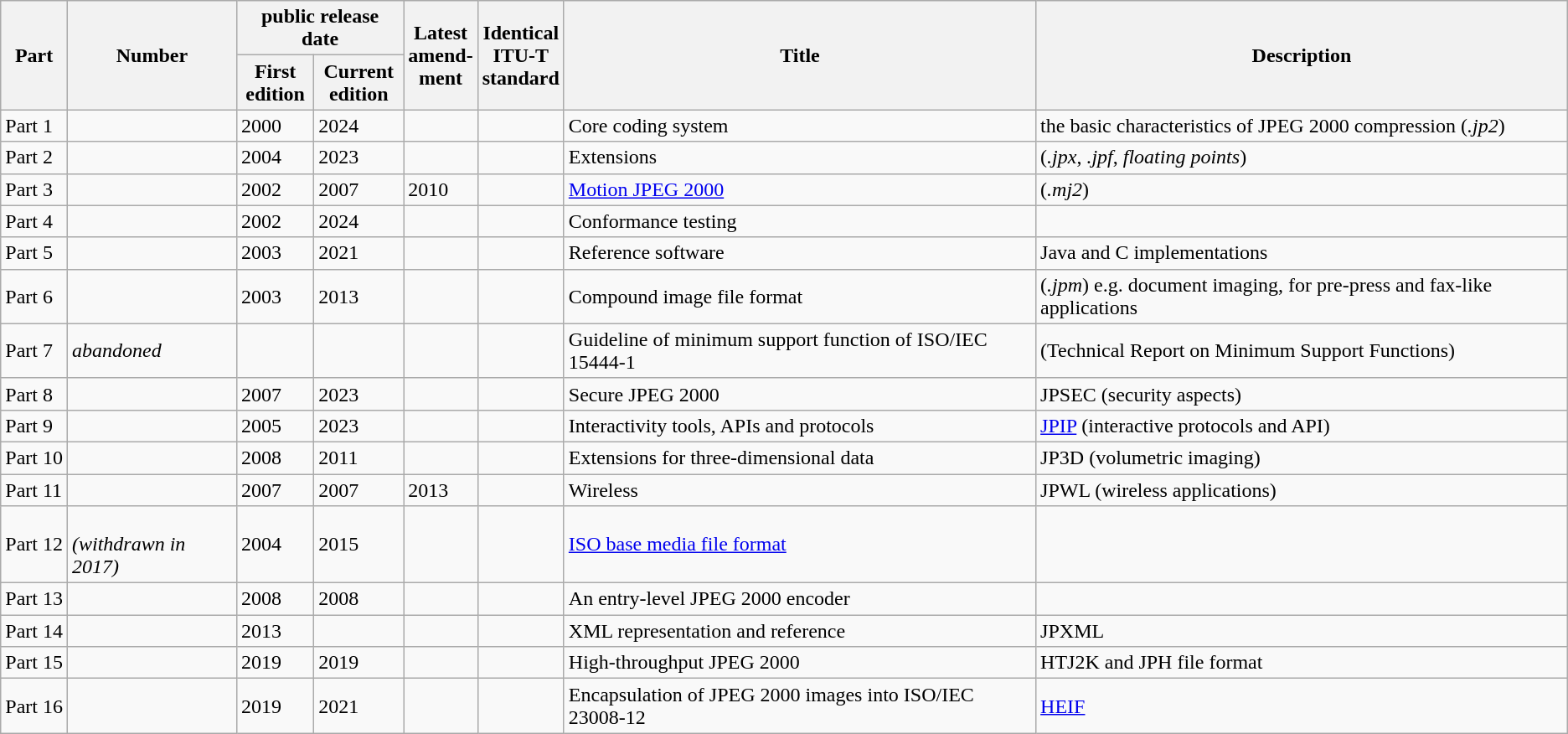<table class="wikitable sortable">
<tr>
<th rowspan="2">Part</th>
<th rowspan="2">Number</th>
<th colspan="2">public release date</th>
<th rowspan="2">Latest<br>amend-<br>ment</th>
<th rowspan="2">Identical<br>ITU-T<br>standard</th>
<th rowspan="2">Title</th>
<th rowspan="2">Description</th>
</tr>
<tr>
<th>First<br>edition</th>
<th>Current<br>edition</th>
</tr>
<tr>
<td>Part 1</td>
<td></td>
<td>2000</td>
<td>2024</td>
<td></td>
<td></td>
<td>Core coding system</td>
<td>the basic characteristics of JPEG 2000 compression (<em>.jp2</em>)</td>
</tr>
<tr>
<td>Part 2</td>
<td></td>
<td>2004</td>
<td>2023</td>
<td></td>
<td></td>
<td>Extensions</td>
<td>(<em>.jpx</em>, <em>.jpf</em>, <em>floating points</em>)</td>
</tr>
<tr>
<td>Part 3</td>
<td></td>
<td>2002</td>
<td>2007</td>
<td>2010</td>
<td></td>
<td><a href='#'>Motion JPEG 2000</a></td>
<td>(<em>.mj2</em>)</td>
</tr>
<tr>
<td>Part 4</td>
<td></td>
<td>2002</td>
<td>2024</td>
<td></td>
<td></td>
<td>Conformance testing</td>
<td></td>
</tr>
<tr>
<td>Part 5</td>
<td></td>
<td>2003</td>
<td>2021</td>
<td></td>
<td></td>
<td>Reference software</td>
<td>Java and C implementations</td>
</tr>
<tr>
<td>Part 6</td>
<td></td>
<td>2003</td>
<td>2013</td>
<td></td>
<td></td>
<td>Compound image file format</td>
<td>(<em>.jpm</em>) e.g. document imaging, for pre-press and fax-like applications</td>
</tr>
<tr>
<td>Part 7</td>
<td><em>abandoned</em></td>
<td></td>
<td></td>
<td></td>
<td></td>
<td>Guideline of minimum support function of ISO/IEC 15444-1</td>
<td>(Technical Report on Minimum Support Functions)</td>
</tr>
<tr>
<td>Part 8</td>
<td></td>
<td>2007</td>
<td>2023</td>
<td></td>
<td></td>
<td>Secure JPEG 2000</td>
<td>JPSEC (security aspects)</td>
</tr>
<tr>
<td>Part 9</td>
<td></td>
<td>2005</td>
<td>2023</td>
<td></td>
<td></td>
<td>Interactivity tools, APIs and protocols</td>
<td><a href='#'>JPIP</a> (interactive protocols and API)</td>
</tr>
<tr>
<td>Part 10</td>
<td></td>
<td>2008</td>
<td>2011</td>
<td></td>
<td></td>
<td>Extensions for three-dimensional data</td>
<td>JP3D (volumetric imaging)</td>
</tr>
<tr>
<td>Part 11</td>
<td></td>
<td>2007</td>
<td>2007</td>
<td>2013</td>
<td></td>
<td>Wireless</td>
<td>JPWL (wireless applications)</td>
</tr>
<tr>
<td>Part 12</td>
<td><br><em>(withdrawn in 2017)</em></td>
<td>2004</td>
<td>2015</td>
<td></td>
<td></td>
<td><a href='#'>ISO base media file format</a></td>
<td></td>
</tr>
<tr>
<td>Part 13</td>
<td></td>
<td>2008</td>
<td>2008</td>
<td></td>
<td></td>
<td>An entry-level JPEG 2000 encoder</td>
<td></td>
</tr>
<tr>
<td>Part 14</td>
<td></td>
<td>2013</td>
<td></td>
<td></td>
<td></td>
<td>XML representation and reference</td>
<td>JPXML</td>
</tr>
<tr>
<td>Part 15</td>
<td></td>
<td>2019</td>
<td>2019</td>
<td></td>
<td></td>
<td>High-throughput JPEG 2000</td>
<td>HTJ2K and JPH file format</td>
</tr>
<tr>
<td>Part 16</td>
<td></td>
<td>2019</td>
<td>2021</td>
<td></td>
<td></td>
<td>Encapsulation of JPEG 2000 images into ISO/IEC 23008-12</td>
<td><a href='#'>HEIF</a></td>
</tr>
</table>
